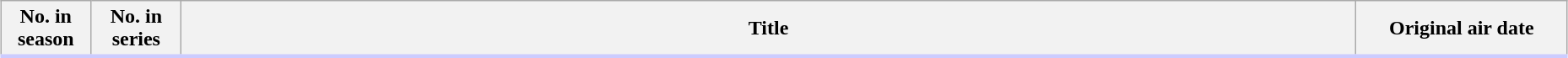<table class="wikitable" style="width:98%; margin:auto; background:#FFF;">
<tr style="border-bottom: 3px solid #CCF;">
<th style="width:4em;">No. in season</th>
<th style="width:4em;">No. in series</th>
<th>Title</th>
<th style="width:10em;">Original air date<br>










</th>
</tr>
</table>
